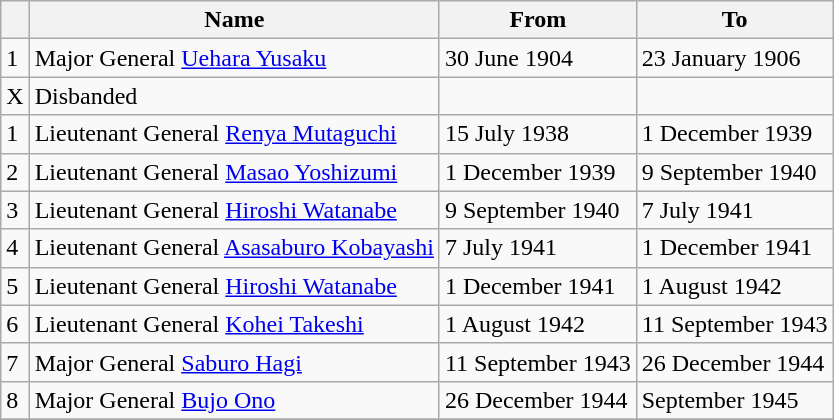<table class=wikitable>
<tr>
<th></th>
<th>Name</th>
<th>From</th>
<th>To</th>
</tr>
<tr>
<td>1</td>
<td>Major General <a href='#'>Uehara Yusaku</a></td>
<td>30 June 1904</td>
<td>23 January 1906</td>
</tr>
<tr>
<td>X</td>
<td>Disbanded</td>
<td></td>
<td></td>
</tr>
<tr>
<td>1</td>
<td>Lieutenant General <a href='#'>Renya Mutaguchi</a></td>
<td>15 July 1938</td>
<td>1 December 1939</td>
</tr>
<tr>
<td>2</td>
<td>Lieutenant General <a href='#'>Masao Yoshizumi</a></td>
<td>1 December 1939</td>
<td>9 September 1940</td>
</tr>
<tr>
<td>3</td>
<td>Lieutenant General <a href='#'>Hiroshi Watanabe</a></td>
<td>9 September 1940</td>
<td>7 July 1941</td>
</tr>
<tr>
<td>4</td>
<td>Lieutenant General <a href='#'>Asasaburo Kobayashi</a></td>
<td>7 July 1941</td>
<td>1 December 1941</td>
</tr>
<tr>
<td>5</td>
<td>Lieutenant General <a href='#'>Hiroshi Watanabe</a></td>
<td>1 December 1941</td>
<td>1 August 1942</td>
</tr>
<tr>
<td>6</td>
<td>Lieutenant General <a href='#'>Kohei Takeshi</a></td>
<td>1 August 1942</td>
<td>11 September 1943</td>
</tr>
<tr>
<td>7</td>
<td>Major General <a href='#'>Saburo Hagi</a></td>
<td>11 September 1943</td>
<td>26 December 1944</td>
</tr>
<tr>
<td>8</td>
<td>Major General <a href='#'>Bujo Ono</a></td>
<td>26 December 1944</td>
<td>September 1945</td>
</tr>
<tr>
</tr>
</table>
